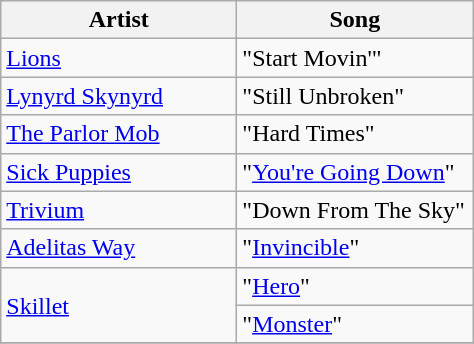<table class="wikitable" style="font-size:100%">
<tr>
<th Width="150">Artist</th>
<th Width="150">Song</th>
</tr>
<tr>
<td><a href='#'>Lions</a></td>
<td>"Start Movin'"</td>
</tr>
<tr>
<td><a href='#'>Lynyrd Skynyrd</a></td>
<td>"Still Unbroken"</td>
</tr>
<tr>
<td><a href='#'>The Parlor Mob</a></td>
<td>"Hard Times"</td>
</tr>
<tr>
<td><a href='#'>Sick Puppies</a></td>
<td>"<a href='#'>You're Going Down</a>"</td>
</tr>
<tr>
<td><a href='#'>Trivium</a></td>
<td>"Down From The Sky"</td>
</tr>
<tr>
<td><a href='#'>Adelitas Way</a></td>
<td>"<a href='#'>Invincible</a>"</td>
</tr>
<tr>
<td rowspan="2"><a href='#'>Skillet</a></td>
<td>"<a href='#'>Hero</a>"</td>
</tr>
<tr>
<td>"<a href='#'>Monster</a>"</td>
</tr>
<tr>
</tr>
</table>
